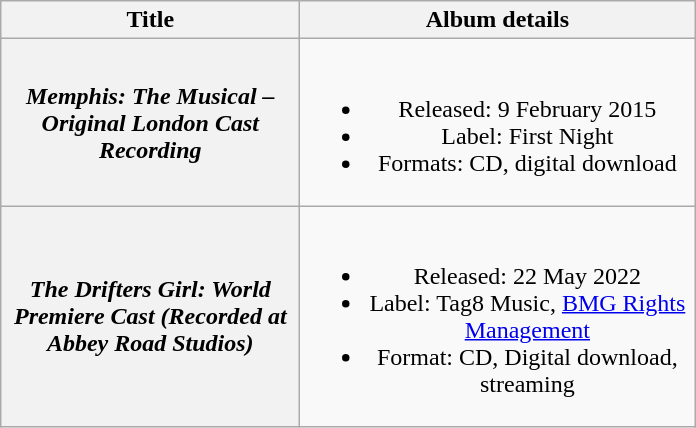<table class="wikitable plainrowheaders" style=text-align:center;>
<tr>
<th scope="col" style="width:12em;">Title</th>
<th scope="col" style="width:16em;">Album details</th>
</tr>
<tr>
<th scope="row"><em>Memphis: The Musical – Original London Cast Recording</em></th>
<td><br><ul><li>Released: 9 February 2015</li><li>Label: First Night</li><li>Formats: CD, digital download</li></ul></td>
</tr>
<tr>
<th scope="row"><em>The Drifters Girl: World Premiere Cast (Recorded at Abbey Road Studios)</em></th>
<td><br><ul><li>Released: 22 May 2022</li><li>Label: Tag8 Music, <a href='#'>BMG Rights Management</a></li><li>Format: CD, Digital download, streaming</li></ul></td>
</tr>
</table>
